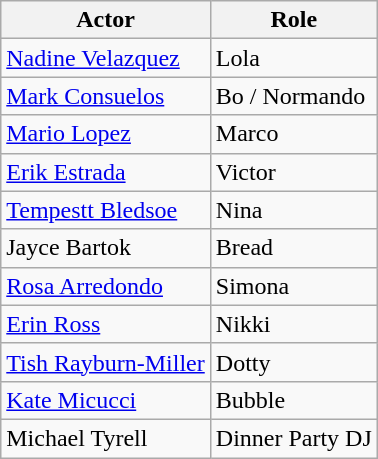<table class="wikitable">
<tr>
<th>Actor</th>
<th>Role</th>
</tr>
<tr>
<td><a href='#'>Nadine Velazquez</a></td>
<td>Lola</td>
</tr>
<tr>
<td><a href='#'>Mark Consuelos</a></td>
<td>Bo / Normando</td>
</tr>
<tr>
<td><a href='#'>Mario Lopez</a></td>
<td>Marco</td>
</tr>
<tr>
<td><a href='#'>Erik Estrada</a></td>
<td>Victor</td>
</tr>
<tr>
<td><a href='#'>Tempestt Bledsoe</a></td>
<td>Nina</td>
</tr>
<tr>
<td>Jayce Bartok</td>
<td>Bread</td>
</tr>
<tr>
<td><a href='#'>Rosa Arredondo</a></td>
<td>Simona</td>
</tr>
<tr>
<td><a href='#'>Erin Ross</a></td>
<td>Nikki</td>
</tr>
<tr>
<td><a href='#'>Tish Rayburn-Miller</a></td>
<td>Dotty</td>
</tr>
<tr>
<td><a href='#'>Kate Micucci</a></td>
<td>Bubble</td>
</tr>
<tr>
<td>Michael Tyrell</td>
<td>Dinner Party DJ</td>
</tr>
</table>
